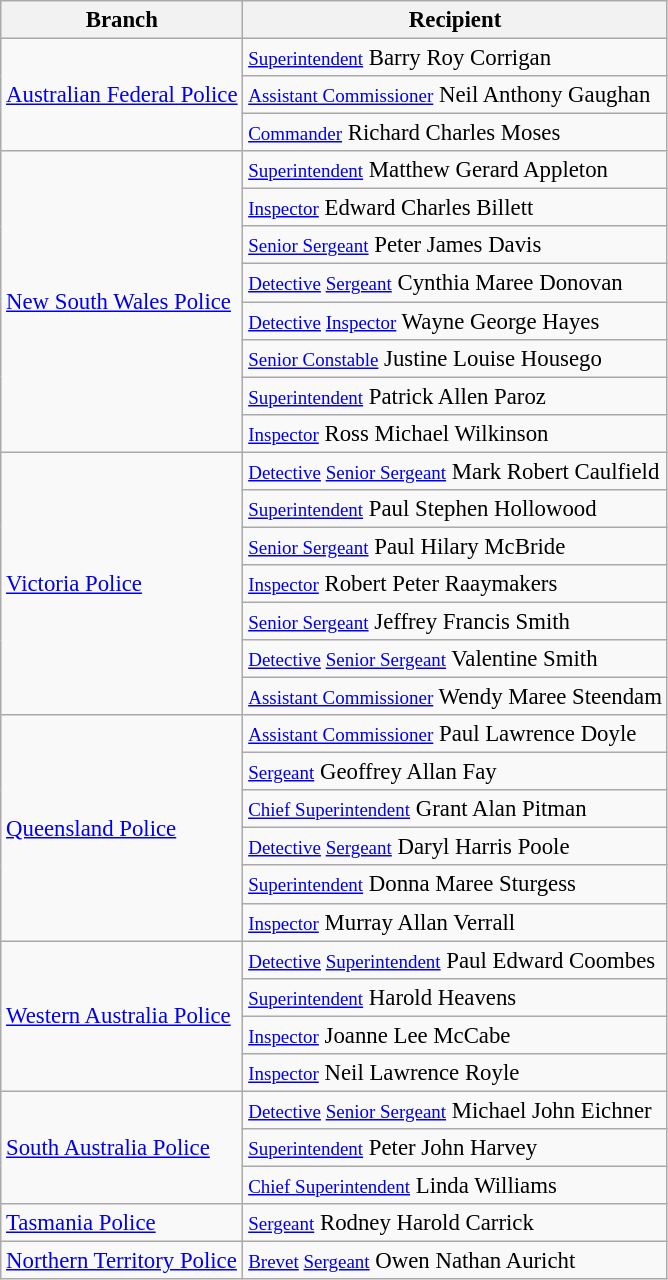<table class="wikitable" style="font-size:95%;">
<tr>
<th>Branch</th>
<th>Recipient</th>
</tr>
<tr>
<td rowspan="3"><a href='#'>Australian Federal Police</a></td>
<td><small><a href='#'>Superintendent</a></small> Barry Roy Corrigan</td>
</tr>
<tr>
<td><small><a href='#'>Assistant Commissioner</a></small> Neil Anthony Gaughan</td>
</tr>
<tr>
<td><small><a href='#'>Commander</a></small> Richard Charles Moses</td>
</tr>
<tr>
<td rowspan="8"><a href='#'>New South Wales Police</a></td>
<td><small><a href='#'>Superintendent</a></small> Matthew Gerard Appleton</td>
</tr>
<tr>
<td><small><a href='#'>Inspector</a></small> Edward Charles Billett</td>
</tr>
<tr>
<td><small><a href='#'>Senior Sergeant</a></small> Peter James Davis</td>
</tr>
<tr>
<td><small><a href='#'>Detective</a> <a href='#'>Sergeant</a></small> Cynthia Maree Donovan</td>
</tr>
<tr>
<td><small><a href='#'>Detective</a> <a href='#'>Inspector</a></small> Wayne George Hayes</td>
</tr>
<tr>
<td><small><a href='#'>Senior Constable</a></small> Justine Louise Housego</td>
</tr>
<tr>
<td><small><a href='#'>Superintendent</a></small> Patrick Allen Paroz</td>
</tr>
<tr>
<td><small><a href='#'>Inspector</a></small> Ross Michael Wilkinson</td>
</tr>
<tr>
<td rowspan="7"><a href='#'>Victoria Police</a></td>
<td><small><a href='#'>Detective</a> <a href='#'>Senior Sergeant</a></small> Mark Robert Caulfield</td>
</tr>
<tr>
<td><small><a href='#'>Superintendent</a></small> Paul Stephen Hollowood</td>
</tr>
<tr>
<td><small><a href='#'>Senior Sergeant</a></small> Paul Hilary McBride</td>
</tr>
<tr>
<td><small><a href='#'>Inspector</a></small> Robert Peter Raaymakers</td>
</tr>
<tr>
<td><small><a href='#'>Senior Sergeant</a></small> Jeffrey Francis Smith</td>
</tr>
<tr>
<td><small><a href='#'>Detective</a> <a href='#'>Senior Sergeant</a></small> Valentine Smith</td>
</tr>
<tr>
<td><small><a href='#'>Assistant Commissioner</a></small> Wendy Maree Steendam</td>
</tr>
<tr>
<td rowspan="6"><a href='#'>Queensland Police</a></td>
<td><small><a href='#'>Assistant Commissioner</a></small> Paul Lawrence Doyle</td>
</tr>
<tr>
<td><small><a href='#'>Sergeant</a></small> Geoffrey Allan Fay</td>
</tr>
<tr>
<td><small><a href='#'>Chief Superintendent</a></small> Grant Alan Pitman</td>
</tr>
<tr>
<td><small><a href='#'>Detective</a> <a href='#'>Sergeant</a></small> Daryl Harris Poole</td>
</tr>
<tr>
<td><small><a href='#'>Superintendent</a></small> Donna Maree Sturgess</td>
</tr>
<tr>
<td><small><a href='#'>Inspector</a></small> Murray Allan Verrall</td>
</tr>
<tr>
<td rowspan="4"><a href='#'>Western Australia Police</a></td>
<td><small><a href='#'>Detective</a> <a href='#'>Superintendent</a></small> Paul Edward Coombes</td>
</tr>
<tr>
<td><small><a href='#'>Superintendent</a></small> Harold Heavens</td>
</tr>
<tr>
<td><small><a href='#'>Inspector</a></small> Joanne Lee McCabe</td>
</tr>
<tr>
<td><small><a href='#'>Inspector</a></small> Neil Lawrence Royle</td>
</tr>
<tr>
<td rowspan="3"><a href='#'>South Australia Police</a></td>
<td><small><a href='#'>Detective</a> <a href='#'>Senior Sergeant</a></small> Michael John Eichner</td>
</tr>
<tr>
<td><small><a href='#'>Superintendent</a></small> Peter John Harvey</td>
</tr>
<tr>
<td><small><a href='#'>Chief Superintendent</a></small> Linda Williams</td>
</tr>
<tr>
<td><a href='#'>Tasmania Police</a></td>
<td><small><a href='#'>Sergeant</a></small> Rodney Harold Carrick</td>
</tr>
<tr>
<td><a href='#'>Northern Territory Police</a></td>
<td><small><a href='#'>Brevet</a> <a href='#'>Sergeant</a></small> Owen Nathan Auricht</td>
</tr>
</table>
